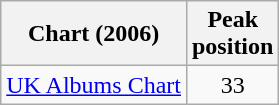<table class="wikitable">
<tr>
<th>Chart (2006)</th>
<th>Peak<br>position</th>
</tr>
<tr>
<td><a href='#'>UK Albums Chart</a></td>
<td align="center">33</td>
</tr>
</table>
